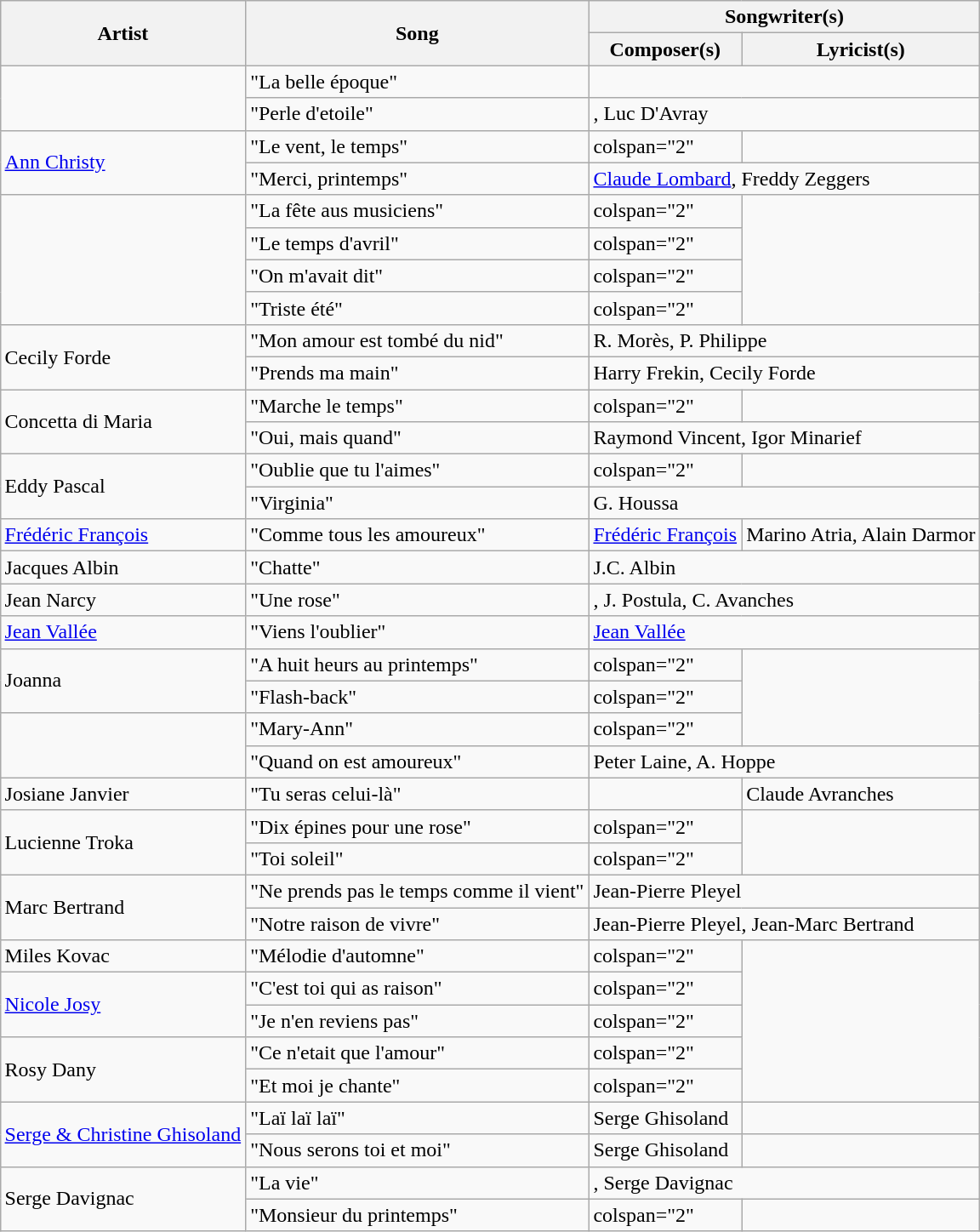<table class="sortable wikitable" style="margin: 1em auto 1em auto; text-align:left">
<tr>
<th rowspan="2">Artist</th>
<th rowspan="2">Song</th>
<th colspan="2">Songwriter(s)</th>
</tr>
<tr>
<th>Composer(s)</th>
<th>Lyricist(s)</th>
</tr>
<tr>
<td rowspan="2"></td>
<td>"La belle époque"</td>
<td colspan="2"></td>
</tr>
<tr>
<td>"Perle d'etoile"</td>
<td colspan="2">, Luc D'Avray</td>
</tr>
<tr>
<td rowspan="2"><a href='#'>Ann Christy</a></td>
<td>"Le vent, le temps"</td>
<td>colspan="2" </td>
</tr>
<tr>
<td>"Merci, printemps"</td>
<td colspan="2"><a href='#'>Claude Lombard</a>, Freddy Zeggers</td>
</tr>
<tr>
<td rowspan="4"></td>
<td>"La fête aus musiciens"</td>
<td>colspan="2" </td>
</tr>
<tr>
<td>"Le temps d'avril"</td>
<td>colspan="2" </td>
</tr>
<tr>
<td>"On m'avait dit"</td>
<td>colspan="2" </td>
</tr>
<tr>
<td>"Triste été"</td>
<td>colspan="2" </td>
</tr>
<tr>
<td rowspan="2">Cecily Forde</td>
<td>"Mon amour est tombé du nid"</td>
<td colspan="2">R. Morès, P. Philippe</td>
</tr>
<tr>
<td>"Prends ma main"</td>
<td colspan="2">Harry Frekin, Cecily Forde</td>
</tr>
<tr>
<td rowspan="2">Concetta di Maria</td>
<td>"Marche le temps"</td>
<td>colspan="2" </td>
</tr>
<tr>
<td>"Oui, mais quand"</td>
<td colspan="2">Raymond Vincent, Igor Minarief</td>
</tr>
<tr>
<td rowspan="2">Eddy Pascal</td>
<td>"Oublie que tu l'aimes"</td>
<td>colspan="2" </td>
</tr>
<tr>
<td>"Virginia"</td>
<td colspan="2">G. Houssa</td>
</tr>
<tr>
<td><a href='#'>Frédéric François</a></td>
<td>"Comme tous les amoureux"</td>
<td><a href='#'>Frédéric François</a></td>
<td>Marino Atria, Alain Darmor</td>
</tr>
<tr>
<td>Jacques Albin</td>
<td>"Chatte"</td>
<td colspan="2">J.C. Albin</td>
</tr>
<tr>
<td>Jean Narcy</td>
<td>"Une rose"</td>
<td colspan="2">, J. Postula, C. Avanches</td>
</tr>
<tr>
<td><a href='#'>Jean Vallée</a></td>
<td>"Viens l'oublier"</td>
<td colspan="2"><a href='#'>Jean Vallée</a></td>
</tr>
<tr>
<td rowspan="2">Joanna</td>
<td>"A huit heurs au printemps"</td>
<td>colspan="2" </td>
</tr>
<tr>
<td>"Flash-back"</td>
<td>colspan="2" </td>
</tr>
<tr>
<td rowspan="2"></td>
<td>"Mary-Ann"</td>
<td>colspan="2" </td>
</tr>
<tr>
<td>"Quand on est amoureux"</td>
<td colspan="2">Peter Laine, A. Hoppe</td>
</tr>
<tr>
<td>Josiane Janvier</td>
<td>"Tu seras celui-là"</td>
<td></td>
<td>Claude Avranches</td>
</tr>
<tr>
<td rowspan="2">Lucienne Troka</td>
<td>"Dix épines pour une rose"</td>
<td>colspan="2" </td>
</tr>
<tr>
<td>"Toi soleil"</td>
<td>colspan="2" </td>
</tr>
<tr>
<td rowspan="2">Marc Bertrand</td>
<td>"Ne prends pas le temps comme il vient"</td>
<td colspan="2">Jean-Pierre Pleyel</td>
</tr>
<tr>
<td>"Notre raison de vivre"</td>
<td colspan="2">Jean-Pierre Pleyel, Jean-Marc Bertrand</td>
</tr>
<tr>
<td>Miles Kovac</td>
<td>"Mélodie d'automne"</td>
<td>colspan="2" </td>
</tr>
<tr>
<td rowspan="2"><a href='#'>Nicole Josy</a></td>
<td>"C'est toi qui as raison"</td>
<td>colspan="2" </td>
</tr>
<tr>
<td>"Je n'en reviens pas"</td>
<td>colspan="2" </td>
</tr>
<tr>
<td rowspan="2">Rosy Dany</td>
<td>"Ce n'etait que l'amour"</td>
<td>colspan="2" </td>
</tr>
<tr>
<td>"Et moi je chante"</td>
<td>colspan="2" </td>
</tr>
<tr>
<td rowspan="2"><a href='#'>Serge & Christine Ghisoland</a></td>
<td>"Laï laï laï"</td>
<td>Serge Ghisoland</td>
<td></td>
</tr>
<tr>
<td>"Nous serons toi et moi"</td>
<td>Serge Ghisoland</td>
<td></td>
</tr>
<tr>
<td rowspan="2">Serge Davignac</td>
<td>"La vie"</td>
<td colspan="2">, Serge Davignac</td>
</tr>
<tr>
<td>"Monsieur du printemps"</td>
<td>colspan="2" </td>
</tr>
</table>
